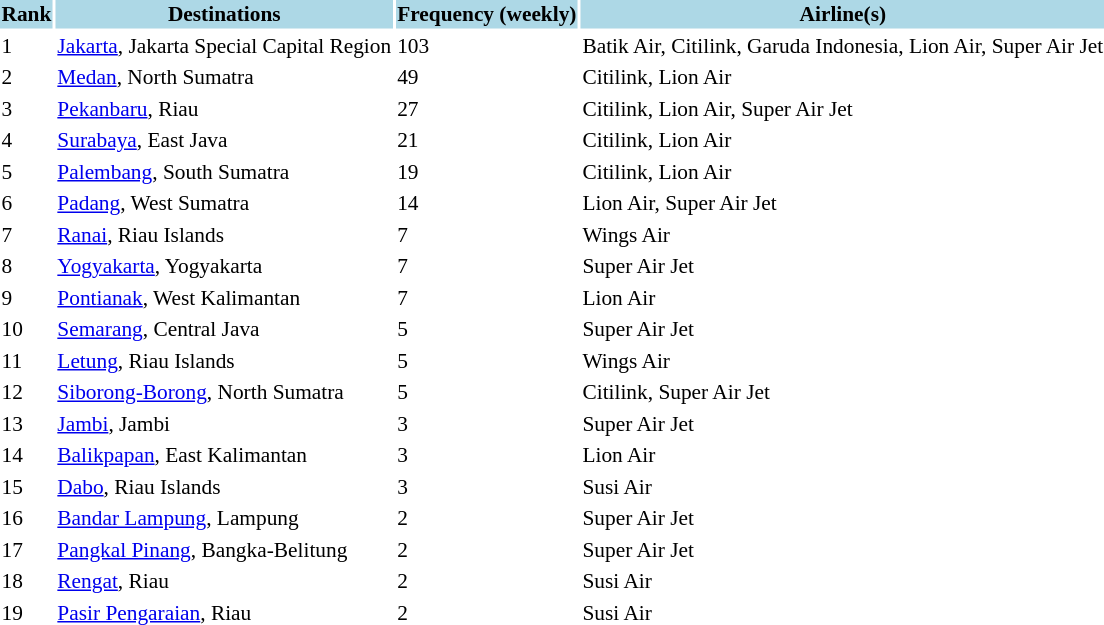<table class="sortable" style="font-size:89%; align=center;">
<tr style="background:lightblue;">
<th>Rank</th>
<th>Destinations</th>
<th>Frequency (weekly)</th>
<th>Airline(s)</th>
</tr>
<tr>
<td>1</td>
<td> <a href='#'>Jakarta</a>, Jakarta Special Capital Region</td>
<td>103</td>
<td>Batik Air, Citilink, Garuda Indonesia, Lion Air, Super Air Jet</td>
</tr>
<tr>
<td>2</td>
<td> <a href='#'>Medan</a>, North Sumatra</td>
<td>49</td>
<td>Citilink, Lion Air</td>
</tr>
<tr>
<td>3</td>
<td> <a href='#'>Pekanbaru</a>, Riau</td>
<td>27</td>
<td>Citilink, Lion Air, Super Air Jet</td>
</tr>
<tr>
<td>4</td>
<td> <a href='#'>Surabaya</a>, East Java</td>
<td>21</td>
<td>Citilink, Lion Air</td>
</tr>
<tr>
<td>5</td>
<td> <a href='#'>Palembang</a>, South Sumatra</td>
<td>19</td>
<td>Citilink, Lion Air</td>
</tr>
<tr>
<td>6</td>
<td> <a href='#'>Padang</a>, West Sumatra</td>
<td>14</td>
<td>Lion Air, Super Air Jet</td>
</tr>
<tr>
<td>7</td>
<td> <a href='#'>Ranai</a>, Riau Islands</td>
<td>7</td>
<td>Wings Air</td>
</tr>
<tr>
<td>8</td>
<td> <a href='#'>Yogyakarta</a>, Yogyakarta</td>
<td>7</td>
<td>Super Air Jet</td>
</tr>
<tr>
<td>9</td>
<td> <a href='#'>Pontianak</a>, West Kalimantan</td>
<td>7</td>
<td>Lion Air</td>
</tr>
<tr>
<td>10</td>
<td> <a href='#'>Semarang</a>, Central Java</td>
<td>5</td>
<td>Super Air Jet</td>
</tr>
<tr>
<td>11</td>
<td> <a href='#'>Letung</a>, Riau Islands</td>
<td>5</td>
<td>Wings Air</td>
</tr>
<tr>
<td>12</td>
<td> <a href='#'>Siborong-Borong</a>, North Sumatra</td>
<td>5</td>
<td>Citilink, Super Air Jet</td>
</tr>
<tr>
<td>13</td>
<td> <a href='#'>Jambi</a>, Jambi</td>
<td>3</td>
<td>Super Air Jet</td>
</tr>
<tr>
<td>14</td>
<td> <a href='#'>Balikpapan</a>, East Kalimantan</td>
<td>3</td>
<td>Lion Air</td>
</tr>
<tr>
<td>15</td>
<td> <a href='#'>Dabo</a>, Riau Islands</td>
<td>3</td>
<td>Susi Air</td>
</tr>
<tr>
<td>16</td>
<td> <a href='#'>Bandar Lampung</a>, Lampung</td>
<td>2</td>
<td>Super Air Jet</td>
</tr>
<tr>
<td>17</td>
<td> <a href='#'>Pangkal Pinang</a>, Bangka-Belitung</td>
<td>2</td>
<td>Super Air Jet</td>
</tr>
<tr>
<td>18</td>
<td> <a href='#'>Rengat</a>, Riau</td>
<td>2</td>
<td>Susi Air</td>
</tr>
<tr>
<td>19</td>
<td> <a href='#'>Pasir Pengaraian</a>, Riau</td>
<td>2</td>
<td>Susi Air</td>
</tr>
<tr>
</tr>
</table>
